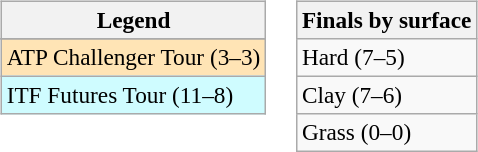<table>
<tr valign=top>
<td><br><table class=wikitable style=font-size:97%>
<tr>
<th>Legend</th>
</tr>
<tr bgcolor=e5d1cb>
</tr>
<tr bgcolor=moccasin>
<td>ATP Challenger Tour (3–3)</td>
</tr>
<tr bgcolor=cffcff>
<td>ITF Futures Tour (11–8)</td>
</tr>
</table>
</td>
<td><br><table class=wikitable style=font-size:97%>
<tr>
<th>Finals by surface</th>
</tr>
<tr>
<td>Hard (7–5)</td>
</tr>
<tr>
<td>Clay (7–6)</td>
</tr>
<tr>
<td>Grass (0–0)</td>
</tr>
</table>
</td>
</tr>
</table>
